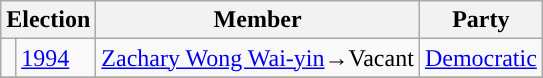<table class="wikitable">
<tr>
<th colspan="2">Election</th>
<th>Member</th>
<th>Party</th>
</tr>
<tr>
<td style="background-color: "></td>
<td><a href='#'>1994</a></td>
<td><a href='#'>Zachary Wong Wai-yin</a>→Vacant</td>
<td><a href='#'>Democratic</a></td>
</tr>
<tr>
</tr>
</table>
